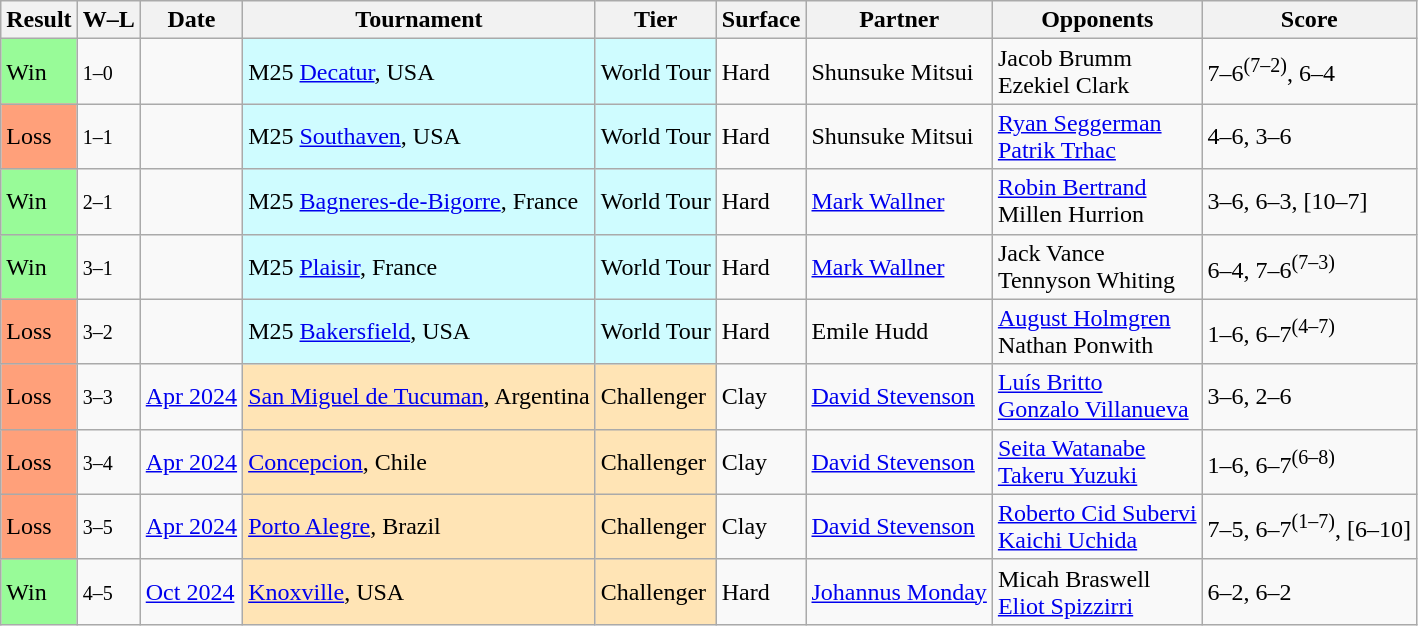<table class="sortable wikitable">
<tr>
<th>Result</th>
<th class="unsortable">W–L</th>
<th>Date</th>
<th>Tournament</th>
<th>Tier</th>
<th>Surface</th>
<th>Partner</th>
<th>Opponents</th>
<th class="unsortable">Score</th>
</tr>
<tr>
<td bgcolor="98FB98">Win</td>
<td><small>1–0</small></td>
<td></td>
<td style="background:#cffcff;">M25 <a href='#'>Decatur</a>, USA</td>
<td style="background:#cffcff;">World Tour</td>
<td>Hard</td>
<td> Shunsuke Mitsui</td>
<td> Jacob Brumm<br> Ezekiel Clark</td>
<td>7–6<sup>(7–2)</sup>, 6–4</td>
</tr>
<tr>
<td bgcolor="FFA07A">Loss</td>
<td><small>1–1</small></td>
<td></td>
<td style="background:#cffcff;">M25 <a href='#'>Southaven</a>, USA</td>
<td style="background:#cffcff;">World Tour</td>
<td>Hard</td>
<td> Shunsuke Mitsui</td>
<td> <a href='#'>Ryan Seggerman</a><br> <a href='#'>Patrik Trhac</a></td>
<td>4–6, 3–6</td>
</tr>
<tr>
<td bgcolor="98FB98">Win</td>
<td><small>2–1</small></td>
<td></td>
<td style="background:#cffcff;">M25 <a href='#'>Bagneres-de-Bigorre</a>, France</td>
<td style="background:#cffcff;">World Tour</td>
<td>Hard</td>
<td> <a href='#'>Mark Wallner</a></td>
<td> <a href='#'>Robin Bertrand</a><br> Millen Hurrion</td>
<td>3–6, 6–3, [10–7]</td>
</tr>
<tr>
<td bgcolor="98FB98">Win</td>
<td><small>3–1</small></td>
<td></td>
<td style="background:#cffcff;">M25 <a href='#'>Plaisir</a>, France</td>
<td style="background:#cffcff;">World Tour</td>
<td>Hard</td>
<td> <a href='#'>Mark Wallner</a></td>
<td> Jack Vance<br> Tennyson Whiting</td>
<td>6–4, 7–6<sup>(7–3)</sup></td>
</tr>
<tr>
<td bgcolor="FFA07A">Loss</td>
<td><small>3–2</small></td>
<td></td>
<td style="background:#cffcff;">M25 <a href='#'>Bakersfield</a>, USA</td>
<td style="background:#cffcff;">World Tour</td>
<td>Hard</td>
<td> Emile Hudd</td>
<td> <a href='#'>August Holmgren</a><br> Nathan Ponwith</td>
<td>1–6, 6–7<sup>(4–7)</sup></td>
</tr>
<tr>
<td bgcolor="FFA07A">Loss</td>
<td><small>3–3</small></td>
<td><a href='#'>Apr 2024</a></td>
<td bgcolor="moccasin"><a href='#'>San Miguel de Tucuman</a>, Argentina</td>
<td bgcolor="moccasin">Challenger</td>
<td>Clay</td>
<td> <a href='#'>David Stevenson</a></td>
<td> <a href='#'>Luís Britto</a><br> <a href='#'>Gonzalo Villanueva</a></td>
<td>3–6, 2–6</td>
</tr>
<tr>
<td bgcolor="FFA07A">Loss</td>
<td><small>3–4</small></td>
<td><a href='#'>Apr 2024</a></td>
<td bgcolor="moccasin"><a href='#'>Concepcion</a>, Chile</td>
<td bgcolor="moccasin">Challenger</td>
<td>Clay</td>
<td> <a href='#'>David Stevenson</a></td>
<td> <a href='#'>Seita Watanabe</a><br> <a href='#'>Takeru Yuzuki</a></td>
<td>1–6, 6–7<sup>(6–8)</sup></td>
</tr>
<tr>
<td bgcolor="FFA07A">Loss</td>
<td><small>3–5</small></td>
<td><a href='#'>Apr 2024</a></td>
<td bgcolor="moccasin"><a href='#'>Porto Alegre</a>, Brazil</td>
<td bgcolor="moccasin">Challenger</td>
<td>Clay</td>
<td> <a href='#'>David Stevenson</a></td>
<td> <a href='#'>Roberto Cid Subervi</a><br> <a href='#'>Kaichi Uchida</a></td>
<td>7–5, 6–7<sup>(1–7)</sup>, [6–10]</td>
</tr>
<tr>
<td bgcolor="98fb98">Win</td>
<td><small>4–5</small></td>
<td><a href='#'>Oct 2024</a></td>
<td bgcolor="moccasin"><a href='#'>Knoxville</a>, USA</td>
<td bgcolor="moccasin">Challenger</td>
<td>Hard</td>
<td> <a href='#'>Johannus Monday</a></td>
<td> Micah Braswell<br> <a href='#'>Eliot Spizzirri</a></td>
<td>6–2, 6–2</td>
</tr>
</table>
